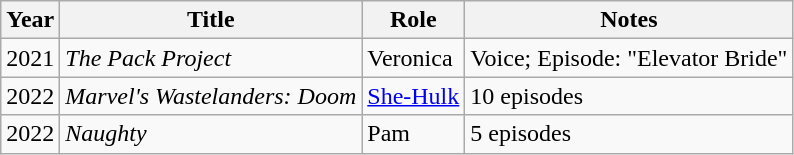<table class="wikitable sortable">
<tr>
<th>Year</th>
<th>Title</th>
<th>Role</th>
<th>Notes</th>
</tr>
<tr>
<td>2021</td>
<td><em>The Pack Project</em></td>
<td>Veronica</td>
<td>Voice; Episode: "Elevator Bride"</td>
</tr>
<tr>
<td>2022</td>
<td><em>Marvel's Wastelanders: Doom</em></td>
<td><a href='#'>She-Hulk</a></td>
<td>10 episodes</td>
</tr>
<tr>
<td>2022</td>
<td><em>Naughty</em></td>
<td>Pam</td>
<td>5 episodes</td>
</tr>
</table>
